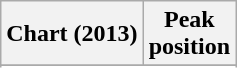<table class="wikitable sortable plainrowheaders" style="text-align:center">
<tr>
<th scope="col">Chart (2013)</th>
<th scope="col">Peak<br>position</th>
</tr>
<tr>
</tr>
<tr>
</tr>
</table>
